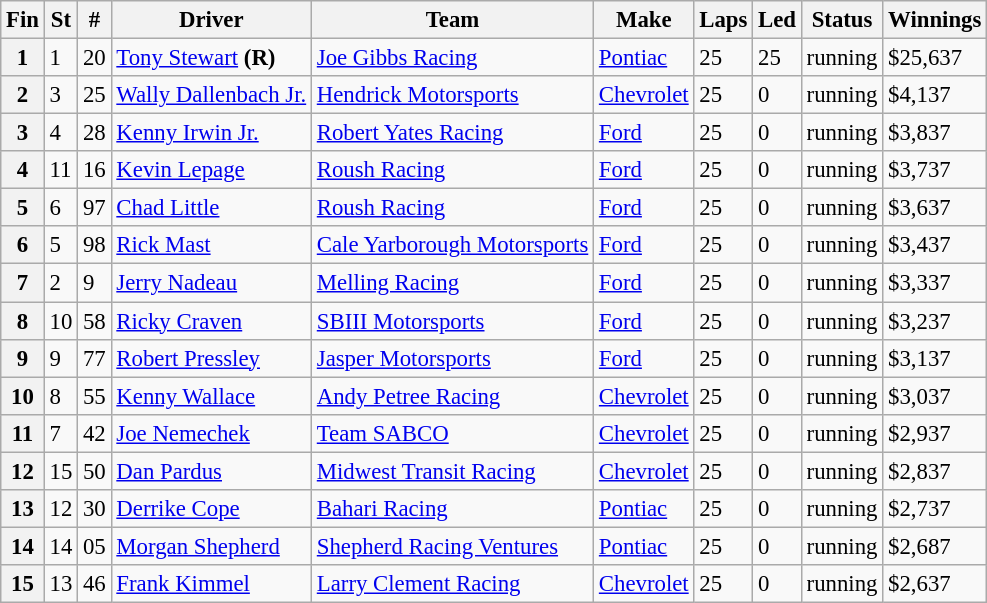<table class="wikitable" style="font-size:95%">
<tr>
<th>Fin</th>
<th>St</th>
<th>#</th>
<th>Driver</th>
<th>Team</th>
<th>Make</th>
<th>Laps</th>
<th>Led</th>
<th>Status</th>
<th>Winnings</th>
</tr>
<tr>
<th>1</th>
<td>1</td>
<td>20</td>
<td><a href='#'>Tony Stewart</a> <strong>(R)</strong></td>
<td><a href='#'>Joe Gibbs Racing</a></td>
<td><a href='#'>Pontiac</a></td>
<td>25</td>
<td>25</td>
<td>running</td>
<td>$25,637</td>
</tr>
<tr>
<th>2</th>
<td>3</td>
<td>25</td>
<td><a href='#'>Wally Dallenbach Jr.</a></td>
<td><a href='#'>Hendrick Motorsports</a></td>
<td><a href='#'>Chevrolet</a></td>
<td>25</td>
<td>0</td>
<td>running</td>
<td>$4,137</td>
</tr>
<tr>
<th>3</th>
<td>4</td>
<td>28</td>
<td><a href='#'>Kenny Irwin Jr.</a></td>
<td><a href='#'>Robert Yates Racing</a></td>
<td><a href='#'>Ford</a></td>
<td>25</td>
<td>0</td>
<td>running</td>
<td>$3,837</td>
</tr>
<tr>
<th>4</th>
<td>11</td>
<td>16</td>
<td><a href='#'>Kevin Lepage</a></td>
<td><a href='#'>Roush Racing</a></td>
<td><a href='#'>Ford</a></td>
<td>25</td>
<td>0</td>
<td>running</td>
<td>$3,737</td>
</tr>
<tr>
<th>5</th>
<td>6</td>
<td>97</td>
<td><a href='#'>Chad Little</a></td>
<td><a href='#'>Roush Racing</a></td>
<td><a href='#'>Ford</a></td>
<td>25</td>
<td>0</td>
<td>running</td>
<td>$3,637</td>
</tr>
<tr>
<th>6</th>
<td>5</td>
<td>98</td>
<td><a href='#'>Rick Mast</a></td>
<td><a href='#'>Cale Yarborough Motorsports</a></td>
<td><a href='#'>Ford</a></td>
<td>25</td>
<td>0</td>
<td>running</td>
<td>$3,437</td>
</tr>
<tr>
<th>7</th>
<td>2</td>
<td>9</td>
<td><a href='#'>Jerry Nadeau</a></td>
<td><a href='#'>Melling Racing</a></td>
<td><a href='#'>Ford</a></td>
<td>25</td>
<td>0</td>
<td>running</td>
<td>$3,337</td>
</tr>
<tr>
<th>8</th>
<td>10</td>
<td>58</td>
<td><a href='#'>Ricky Craven</a></td>
<td><a href='#'>SBIII Motorsports</a></td>
<td><a href='#'>Ford</a></td>
<td>25</td>
<td>0</td>
<td>running</td>
<td>$3,237</td>
</tr>
<tr>
<th>9</th>
<td>9</td>
<td>77</td>
<td><a href='#'>Robert Pressley</a></td>
<td><a href='#'>Jasper Motorsports</a></td>
<td><a href='#'>Ford</a></td>
<td>25</td>
<td>0</td>
<td>running</td>
<td>$3,137</td>
</tr>
<tr>
<th>10</th>
<td>8</td>
<td>55</td>
<td><a href='#'>Kenny Wallace</a></td>
<td><a href='#'>Andy Petree Racing</a></td>
<td><a href='#'>Chevrolet</a></td>
<td>25</td>
<td>0</td>
<td>running</td>
<td>$3,037</td>
</tr>
<tr>
<th>11</th>
<td>7</td>
<td>42</td>
<td><a href='#'>Joe Nemechek</a></td>
<td><a href='#'>Team SABCO</a></td>
<td><a href='#'>Chevrolet</a></td>
<td>25</td>
<td>0</td>
<td>running</td>
<td>$2,937</td>
</tr>
<tr>
<th>12</th>
<td>15</td>
<td>50</td>
<td><a href='#'>Dan Pardus</a></td>
<td><a href='#'>Midwest Transit Racing</a></td>
<td><a href='#'>Chevrolet</a></td>
<td>25</td>
<td>0</td>
<td>running</td>
<td>$2,837</td>
</tr>
<tr>
<th>13</th>
<td>12</td>
<td>30</td>
<td><a href='#'>Derrike Cope</a></td>
<td><a href='#'>Bahari Racing</a></td>
<td><a href='#'>Pontiac</a></td>
<td>25</td>
<td>0</td>
<td>running</td>
<td>$2,737</td>
</tr>
<tr>
<th>14</th>
<td>14</td>
<td>05</td>
<td><a href='#'>Morgan Shepherd</a></td>
<td><a href='#'>Shepherd Racing Ventures</a></td>
<td><a href='#'>Pontiac</a></td>
<td>25</td>
<td>0</td>
<td>running</td>
<td>$2,687</td>
</tr>
<tr>
<th>15</th>
<td>13</td>
<td>46</td>
<td><a href='#'>Frank Kimmel</a></td>
<td><a href='#'>Larry Clement Racing</a></td>
<td><a href='#'>Chevrolet</a></td>
<td>25</td>
<td>0</td>
<td>running</td>
<td>$2,637</td>
</tr>
</table>
